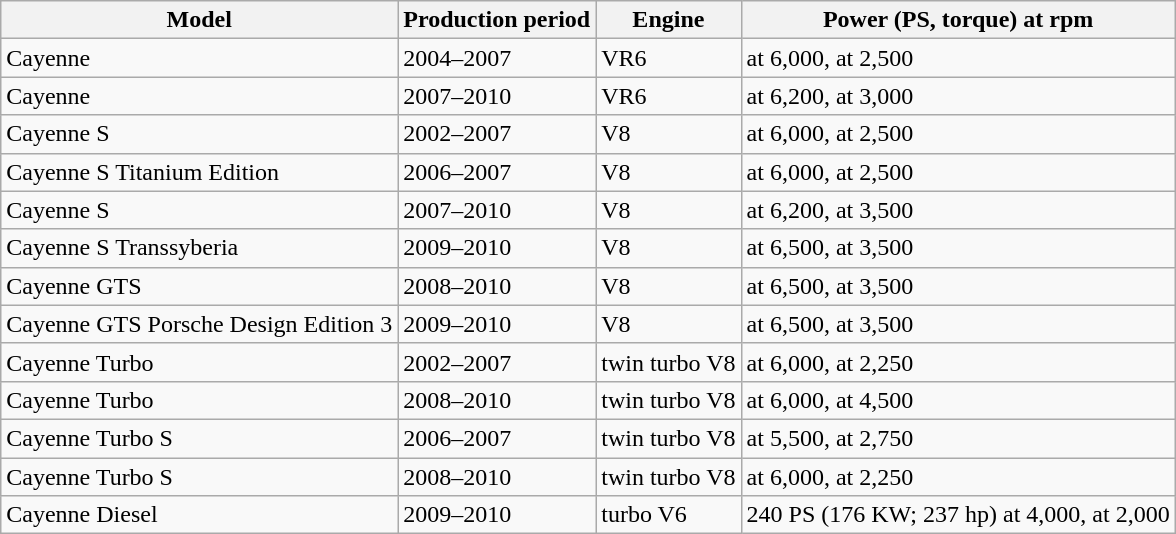<table class="wikitable sortable">
<tr>
<th>Model</th>
<th>Production period</th>
<th>Engine</th>
<th>Power (PS, torque) at rpm</th>
</tr>
<tr>
<td>Cayenne</td>
<td>2004–2007</td>
<td> VR6</td>
<td> at 6,000,  at 2,500</td>
</tr>
<tr>
<td>Cayenne</td>
<td>2007–2010</td>
<td> VR6</td>
<td> at 6,200,  at 3,000</td>
</tr>
<tr>
<td>Cayenne S</td>
<td>2002–2007</td>
<td> V8</td>
<td> at 6,000,  at 2,500</td>
</tr>
<tr>
<td>Cayenne S Titanium Edition</td>
<td>2006–2007</td>
<td> V8</td>
<td> at 6,000,  at 2,500</td>
</tr>
<tr>
<td>Cayenne S</td>
<td>2007–2010</td>
<td> V8</td>
<td> at 6,200,  at 3,500</td>
</tr>
<tr>
<td>Cayenne S Transsyberia</td>
<td>2009–2010</td>
<td> V8</td>
<td> at 6,500,  at 3,500</td>
</tr>
<tr>
<td>Cayenne GTS</td>
<td>2008–2010</td>
<td> V8</td>
<td> at 6,500,  at 3,500</td>
</tr>
<tr>
<td>Cayenne GTS Porsche Design Edition 3</td>
<td>2009–2010</td>
<td> V8</td>
<td> at 6,500,  at 3,500</td>
</tr>
<tr>
<td>Cayenne Turbo</td>
<td>2002–2007</td>
<td> twin turbo V8</td>
<td> at 6,000,  at 2,250</td>
</tr>
<tr>
<td>Cayenne Turbo</td>
<td>2008–2010</td>
<td> twin turbo V8</td>
<td> at 6,000,  at 4,500</td>
</tr>
<tr>
<td>Cayenne Turbo S</td>
<td>2006–2007</td>
<td> twin turbo V8</td>
<td> at 5,500,  at 2,750</td>
</tr>
<tr>
<td>Cayenne Turbo S</td>
<td>2008–2010</td>
<td> twin turbo V8</td>
<td> at 6,000,  at 2,250</td>
</tr>
<tr>
<td>Cayenne Diesel</td>
<td>2009–2010</td>
<td> turbo V6</td>
<td>240 PS (176 KW; 237 hp) at 4,000,  at 2,000</td>
</tr>
</table>
